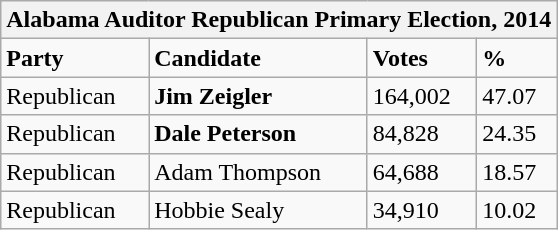<table class="wikitable">
<tr>
<th colspan="4">Alabama Auditor Republican Primary Election, 2014</th>
</tr>
<tr>
<td><strong>Party</strong></td>
<td><strong>Candidate</strong></td>
<td><strong>Votes</strong></td>
<td><strong>%</strong></td>
</tr>
<tr>
<td>Republican</td>
<td><strong>Jim Zeigler</strong></td>
<td>164,002</td>
<td>47.07</td>
</tr>
<tr>
<td>Republican</td>
<td><strong>Dale Peterson</strong></td>
<td>84,828</td>
<td>24.35</td>
</tr>
<tr>
<td>Republican</td>
<td>Adam Thompson</td>
<td>64,688</td>
<td>18.57</td>
</tr>
<tr>
<td>Republican</td>
<td>Hobbie Sealy</td>
<td>34,910</td>
<td>10.02</td>
</tr>
</table>
